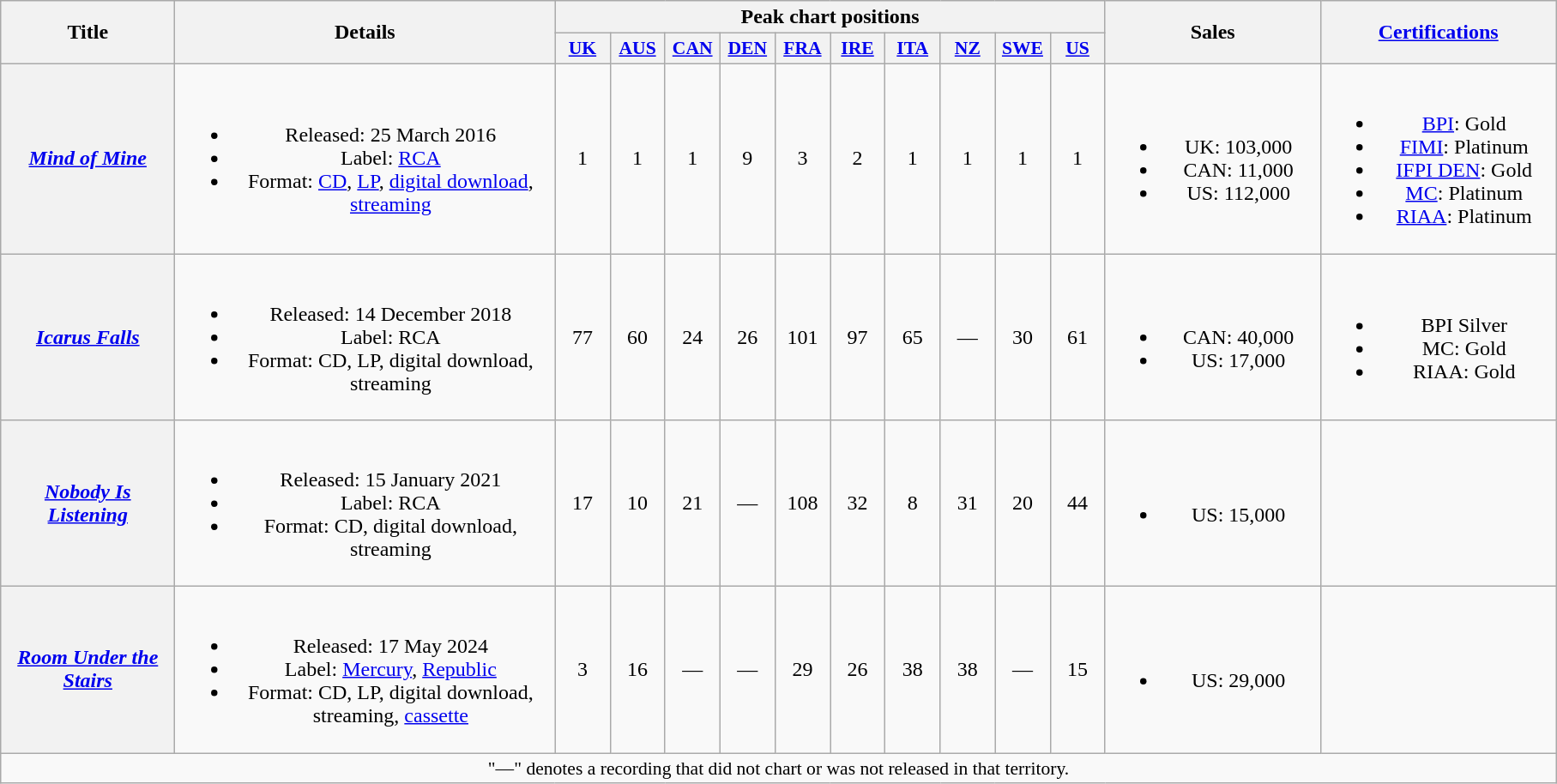<table class="wikitable plainrowheaders" style="text-align:center;">
<tr>
<th scope="col" rowspan="2" style="width:8em;">Title</th>
<th scope="col" rowspan="2" style="width:18em;">Details</th>
<th scope="col" colspan="10">Peak chart positions</th>
<th scope="col" rowspan="2" style="width:10em;">Sales</th>
<th scope="col" rowspan="2" style="width:11em;"><a href='#'>Certifications</a></th>
</tr>
<tr>
<th scope="col" style="width:2.5em;font-size:90%;"><a href='#'>UK</a><br></th>
<th scope="col" style="width:2.5em;font-size:90%;"><a href='#'>AUS</a><br></th>
<th scope="col" style="width:2.5em;font-size:90%;"><a href='#'>CAN</a><br></th>
<th scope="col" style="width:2.5em;font-size:90%;"><a href='#'>DEN</a><br></th>
<th scope="col" style="width:2.5em;font-size:90%;"><a href='#'>FRA</a><br></th>
<th scope="col" style="width:2.5em;font-size:90%;"><a href='#'>IRE</a><br></th>
<th scope="col" style="width:2.5em;font-size:90%;"><a href='#'>ITA</a><br></th>
<th scope="col" style="width:2.5em;font-size:90%;"><a href='#'>NZ</a><br></th>
<th scope="col" style="width:2.5em;font-size:90%;"><a href='#'>SWE</a><br></th>
<th scope="col" style="width:2.5em;font-size:90%;"><a href='#'>US</a><br></th>
</tr>
<tr>
<th scope="row"><em><a href='#'>Mind of Mine</a></em></th>
<td><br><ul><li>Released: 25 March 2016</li><li>Label: <a href='#'>RCA</a></li><li>Format: <a href='#'>CD</a>, <a href='#'>LP</a>, <a href='#'>digital download</a>, <a href='#'>streaming</a></li></ul></td>
<td>1</td>
<td>1</td>
<td>1</td>
<td>9</td>
<td>3</td>
<td>2</td>
<td>1</td>
<td>1</td>
<td>1</td>
<td>1</td>
<td><br><ul><li>UK: 103,000</li><li>CAN: 11,000</li><li>US: 112,000</li></ul></td>
<td><br><ul><li><a href='#'>BPI</a>: Gold</li><li><a href='#'>FIMI</a>: Platinum</li><li><a href='#'>IFPI DEN</a>: Gold</li><li><a href='#'>MC</a>: Platinum</li><li><a href='#'>RIAA</a>: Platinum</li></ul></td>
</tr>
<tr>
<th scope="row"><em><a href='#'>Icarus Falls</a></em></th>
<td><br><ul><li>Released: 14 December 2018</li><li>Label: RCA</li><li>Format: CD, LP, digital download, streaming</li></ul></td>
<td>77</td>
<td>60</td>
<td>24</td>
<td>26</td>
<td>101</td>
<td>97</td>
<td>65</td>
<td>—</td>
<td>30</td>
<td>61</td>
<td><br><ul><li>CAN: 40,000</li><li>US: 17,000</li></ul></td>
<td><br><ul><li>BPI Silver</li><li>MC: Gold</li><li>RIAA: Gold</li></ul></td>
</tr>
<tr>
<th scope="row"><em><a href='#'>Nobody Is Listening</a></em></th>
<td><br><ul><li>Released: 15 January 2021</li><li>Label: RCA</li><li>Format: CD, digital download, streaming</li></ul></td>
<td>17</td>
<td>10</td>
<td>21</td>
<td>—</td>
<td>108</td>
<td>32</td>
<td>8</td>
<td>31</td>
<td>20</td>
<td>44</td>
<td><br><ul><li>US: 15,000</li></ul></td>
<td></td>
</tr>
<tr>
<th scope="row"><em><a href='#'>Room Under the Stairs</a></em></th>
<td><br><ul><li>Released: 17 May 2024</li><li>Label: <a href='#'>Mercury</a>, <a href='#'>Republic</a></li><li>Format: CD, LP, digital download, streaming, <a href='#'>cassette</a></li></ul></td>
<td>3</td>
<td>16</td>
<td>—</td>
<td>—</td>
<td>29</td>
<td>26</td>
<td>38</td>
<td>38</td>
<td>—</td>
<td>15</td>
<td><br><ul><li>US: 29,000</li></ul></td>
<td></td>
</tr>
<tr>
<td colspan="14" style="font-size:90%">"—" denotes a recording that did not chart or was not released in that territory.</td>
</tr>
</table>
